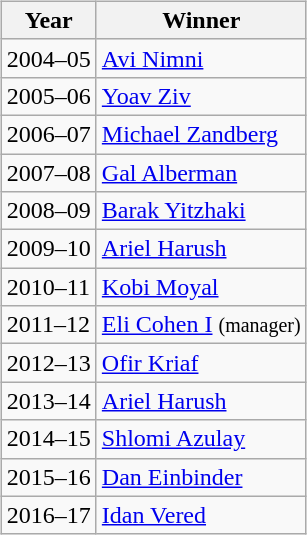<table>
<tr>
<td valign="top"><br><table class="wikitable">
<tr>
<th>Year</th>
<th>Winner</th>
</tr>
<tr>
<td>2004–05</td>
<td> <a href='#'>Avi Nimni</a></td>
</tr>
<tr>
<td>2005–06</td>
<td> <a href='#'>Yoav Ziv</a></td>
</tr>
<tr>
<td>2006–07</td>
<td> <a href='#'>Michael Zandberg</a></td>
</tr>
<tr>
<td>2007–08</td>
<td> <a href='#'>Gal Alberman</a></td>
</tr>
<tr>
<td>2008–09</td>
<td> <a href='#'>Barak Yitzhaki</a></td>
</tr>
<tr>
<td>2009–10</td>
<td> <a href='#'>Ariel Harush</a></td>
</tr>
<tr>
<td>2010–11</td>
<td> <a href='#'>Kobi Moyal</a></td>
</tr>
<tr>
<td>2011–12</td>
<td> <a href='#'>Eli Cohen I</a> <small>(manager)</small></td>
</tr>
<tr>
<td>2012–13</td>
<td> <a href='#'>Ofir Kriaf</a></td>
</tr>
<tr>
<td>2013–14</td>
<td> <a href='#'>Ariel Harush</a></td>
</tr>
<tr>
<td>2014–15</td>
<td> <a href='#'>Shlomi Azulay</a></td>
</tr>
<tr>
<td>2015–16</td>
<td> <a href='#'>Dan Einbinder</a></td>
</tr>
<tr>
<td>2016–17</td>
<td> <a href='#'>Idan Vered</a></td>
</tr>
</table>
</td>
</tr>
</table>
